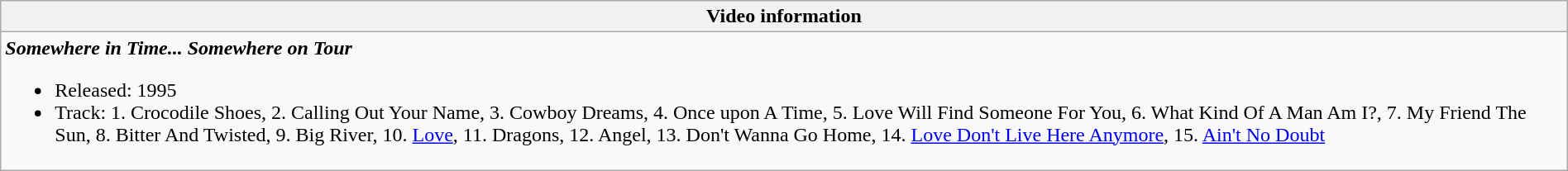<table class="wikitable" style="width:100%;">
<tr>
<th align="left">Video information</th>
</tr>
<tr>
<td align="left"><strong><em>Somewhere in Time... Somewhere on Tour</em></strong><br><ul><li>Released: 1995</li><li>Track: 1. Crocodile Shoes, 2. Calling Out Your Name, 3. Cowboy Dreams, 4. Once upon A Time, 5. Love Will Find Someone For You, 6. What Kind Of A Man Am I?, 7. My Friend The Sun, 8. Bitter And Twisted, 9. Big River, 10. <a href='#'>Love</a>, 11. Dragons, 12. Angel, 13. Don't Wanna Go Home, 14. <a href='#'>Love Don't Live Here Anymore</a>, 15. <a href='#'>Ain't No Doubt</a></li></ul></td>
</tr>
</table>
